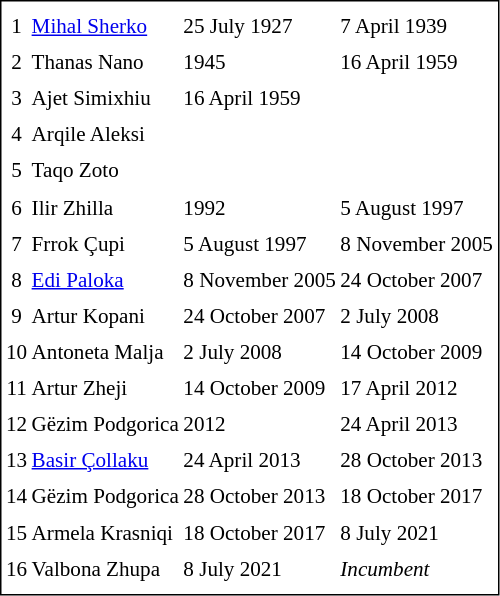<table cellpadding="0" cellspacing="3" style="border:1px solid #000000; font-size:88%; line-height: 1.5em;">
<tr>
<td><strong></strong></td>
<td><strong></strong></td>
<td colspan="2"></td>
</tr>
<tr>
<td align="center">1</td>
<td><a href='#'>Mihal Sherko</a></td>
<td>25 July 1927</td>
<td>7 April 1939</td>
</tr>
<tr>
<td align="center">2</td>
<td>Thanas Nano</td>
<td>1945</td>
<td>16 April 1959</td>
</tr>
<tr>
<td align="center">3</td>
<td>Ajet Simixhiu</td>
<td>16 April 1959</td>
<td></td>
</tr>
<tr>
<td align="center">4</td>
<td>Arqile Aleksi</td>
<td></td>
<td></td>
</tr>
<tr>
<td align="center">5</td>
<td>Taqo Zoto</td>
<td></td>
<td></td>
</tr>
<tr>
<td align="center">6</td>
<td>Ilir Zhilla</td>
<td>1992</td>
<td>5 August 1997</td>
</tr>
<tr>
<td align="center">7</td>
<td>Frrok Çupi</td>
<td>5 August 1997</td>
<td>8 November 2005</td>
</tr>
<tr>
<td align="center">8</td>
<td><a href='#'>Edi Paloka</a></td>
<td>8 November 2005</td>
<td>24 October 2007</td>
</tr>
<tr>
<td align="center">9</td>
<td>Artur Kopani</td>
<td>24 October 2007</td>
<td>2 July 2008</td>
</tr>
<tr>
<td align="center">10</td>
<td>Antoneta Malja</td>
<td>2 July 2008</td>
<td>14 October 2009</td>
</tr>
<tr>
<td align="center">11</td>
<td>Artur Zheji</td>
<td>14 October 2009</td>
<td>17 April 2012</td>
</tr>
<tr>
<td align="center">12</td>
<td>Gëzim Podgorica</td>
<td>2012</td>
<td>24 April 2013</td>
</tr>
<tr>
<td align="center">13</td>
<td><a href='#'>Basir Çollaku</a></td>
<td>24 April 2013</td>
<td>28 October 2013</td>
</tr>
<tr>
<td align="center">14</td>
<td>Gëzim Podgorica</td>
<td>28 October 2013</td>
<td>18 October 2017</td>
</tr>
<tr>
<td align="center">15</td>
<td>Armela Krasniqi</td>
<td>18 October 2017</td>
<td>8 July 2021</td>
</tr>
<tr>
<td align="center">16</td>
<td>Valbona Zhupa</td>
<td>8 July 2021</td>
<td><em>Incumbent</em></td>
</tr>
<tr>
</tr>
</table>
